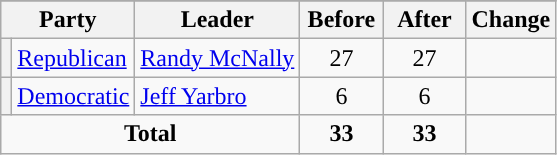<table class="wikitable" style="text-align:center;">
<tr>
</tr>
<tr>
<th colspan=2>Party</th>
<th>Leader</th>
<th style="width:3em">Before</th>
<th style="width:3em">After</th>
<th style="width:3em">Change</th>
</tr>
<tr>
<th style="background-color:"></th>
<td style="text-align:left;"><a href='#'>Republican</a></td>
<td style="text-align:left;"><a href='#'>Randy McNally</a></td>
<td>27</td>
<td>27</td>
<td></td>
</tr>
<tr>
<th style="background-color:"></th>
<td style="text-align:left;"><a href='#'>Democratic</a></td>
<td style="text-align:left;"><a href='#'>Jeff Yarbro</a></td>
<td>6</td>
<td>6</td>
<td></td>
</tr>
<tr>
<td colspan=3><strong>Total</strong></td>
<td><strong>33</strong></td>
<td><strong>33</strong></td>
<td></td>
</tr>
</table>
